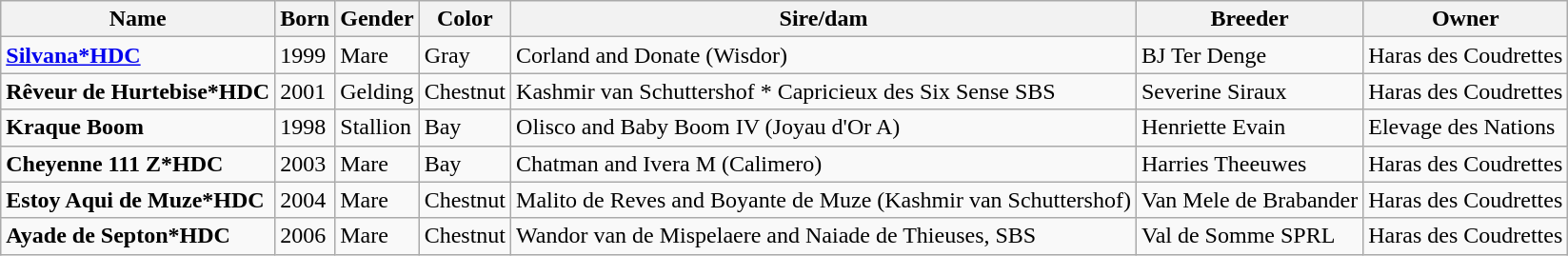<table class="wikitable">
<tr>
<th>Name</th>
<th>Born</th>
<th>Gender</th>
<th>Color</th>
<th>Sire/dam</th>
<th>Breeder</th>
<th>Owner</th>
</tr>
<tr>
<td><strong><a href='#'>Silvana*HDC</a></strong></td>
<td>1999</td>
<td>Mare</td>
<td>Gray</td>
<td>Corland and Donate (Wisdor)</td>
<td>BJ Ter Denge</td>
<td>Haras des Coudrettes</td>
</tr>
<tr>
<td><strong>Rêveur de Hurtebise*HDC</strong></td>
<td>2001</td>
<td>Gelding</td>
<td>Chestnut</td>
<td>Kashmir van Schuttershof * Capricieux des Six Sense SBS</td>
<td>Severine Siraux</td>
<td>Haras des Coudrettes</td>
</tr>
<tr>
<td><strong>Kraque Boom</strong></td>
<td>1998</td>
<td>Stallion</td>
<td>Bay</td>
<td>Olisco and Baby Boom IV (Joyau d'Or A)</td>
<td>Henriette Evain</td>
<td>Elevage des Nations</td>
</tr>
<tr>
<td><strong>Cheyenne 111 Z*HDC</strong></td>
<td>2003</td>
<td>Mare</td>
<td>Bay</td>
<td>Chatman and Ivera M (Calimero)</td>
<td>Harries Theeuwes</td>
<td>Haras des Coudrettes</td>
</tr>
<tr>
<td><strong>Estoy Aqui de Muze*HDC</strong></td>
<td>2004</td>
<td>Mare</td>
<td>Chestnut</td>
<td>Malito de Reves and Boyante de Muze (Kashmir van Schuttershof)</td>
<td>Van Mele de Brabander</td>
<td>Haras des Coudrettes</td>
</tr>
<tr>
<td><strong>Ayade de Septon*HDC</strong></td>
<td>2006</td>
<td>Mare</td>
<td>Chestnut</td>
<td>Wandor van de Mispelaere and Naiade de Thieuses, SBS</td>
<td>Val de Somme SPRL</td>
<td>Haras des Coudrettes</td>
</tr>
</table>
